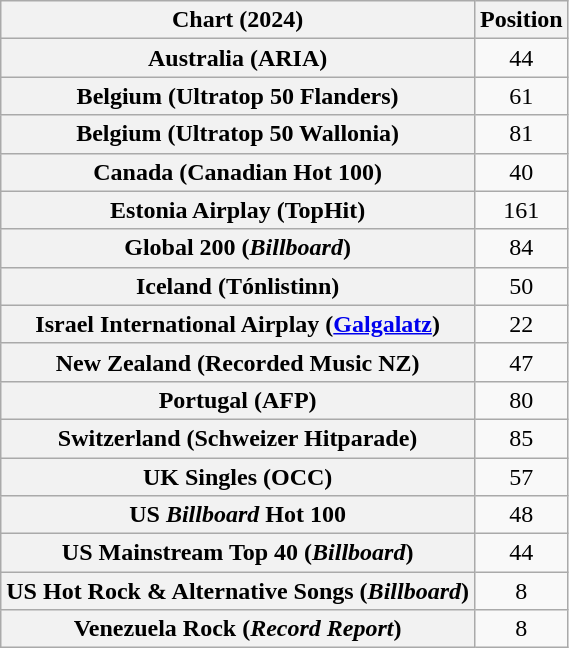<table class="wikitable sortable plainrowheaders" style="text-align:center">
<tr>
<th scope="col">Chart (2024)</th>
<th scope="col">Position</th>
</tr>
<tr>
<th scope="row">Australia (ARIA)</th>
<td>44</td>
</tr>
<tr>
<th scope="row">Belgium (Ultratop 50 Flanders)</th>
<td>61</td>
</tr>
<tr>
<th scope="row">Belgium (Ultratop 50 Wallonia)</th>
<td>81</td>
</tr>
<tr>
<th scope="row">Canada (Canadian Hot 100)</th>
<td>40</td>
</tr>
<tr>
<th scope="row">Estonia Airplay (TopHit)</th>
<td>161</td>
</tr>
<tr>
<th scope="row">Global 200 (<em>Billboard</em>)</th>
<td>84</td>
</tr>
<tr>
<th scope="row">Iceland (Tónlistinn)</th>
<td>50</td>
</tr>
<tr>
<th scope="row">Israel International Airplay (<a href='#'>Galgalatz</a>)</th>
<td>22</td>
</tr>
<tr>
<th scope="row">New Zealand (Recorded Music NZ)</th>
<td>47</td>
</tr>
<tr>
<th scope="row">Portugal (AFP)</th>
<td>80</td>
</tr>
<tr>
<th scope="row">Switzerland (Schweizer Hitparade)</th>
<td>85</td>
</tr>
<tr>
<th scope="row">UK Singles (OCC)</th>
<td>57</td>
</tr>
<tr>
<th scope="row">US <em>Billboard</em> Hot 100</th>
<td>48</td>
</tr>
<tr>
<th scope="row">US Mainstream Top 40 (<em>Billboard</em>)</th>
<td>44</td>
</tr>
<tr>
<th scope="row">US Hot Rock & Alternative Songs (<em>Billboard</em>)</th>
<td>8</td>
</tr>
<tr>
<th scope="row">Venezuela Rock (<em>Record Report</em>)</th>
<td>8</td>
</tr>
</table>
